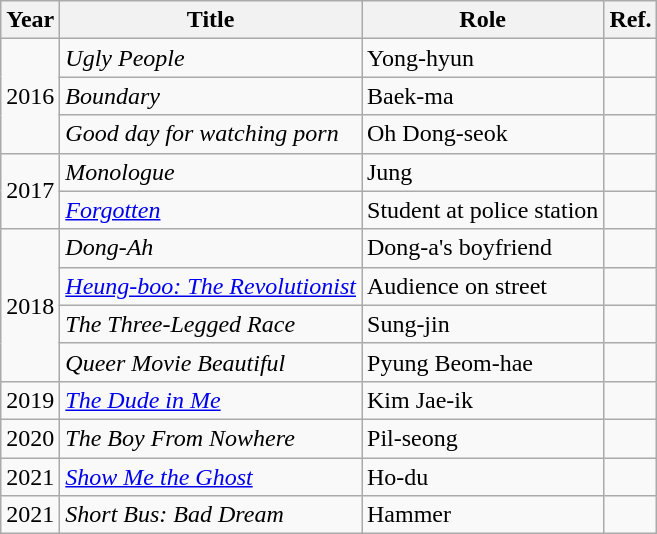<table class="wikitable">
<tr>
<th>Year</th>
<th>Title</th>
<th>Role</th>
<th>Ref.</th>
</tr>
<tr>
<td rowspan=3>2016</td>
<td><em>Ugly People</em></td>
<td>Yong-hyun</td>
<td></td>
</tr>
<tr>
<td><em>Boundary</em></td>
<td>Baek-ma</td>
<td></td>
</tr>
<tr>
<td><em>Good day for watching porn</em></td>
<td>Oh Dong-seok</td>
<td></td>
</tr>
<tr>
<td rowspan=2>2017</td>
<td><em>Monologue</em></td>
<td>Jung</td>
<td></td>
</tr>
<tr>
<td><em><a href='#'>Forgotten</a></em></td>
<td>Student at police station</td>
<td></td>
</tr>
<tr>
<td rowspan=4>2018</td>
<td><em>Dong-Ah</em></td>
<td>Dong-a's boyfriend</td>
<td></td>
</tr>
<tr>
<td><em><a href='#'>Heung-boo: The Revolutionist</a></em></td>
<td>Audience on street</td>
<td></td>
</tr>
<tr>
<td><em>The Three-Legged Race</em></td>
<td>Sung-jin</td>
<td></td>
</tr>
<tr>
<td><em>Queer Movie Beautiful</em></td>
<td>Pyung Beom-hae</td>
<td></td>
</tr>
<tr>
<td>2019</td>
<td><em><a href='#'>The Dude in Me</a></em></td>
<td>Kim Jae-ik</td>
<td></td>
</tr>
<tr>
<td>2020</td>
<td><em>The Boy From Nowhere</em></td>
<td>Pil-seong</td>
<td></td>
</tr>
<tr>
<td>2021</td>
<td><em><a href='#'>Show Me the Ghost</a></em></td>
<td>Ho-du</td>
<td></td>
</tr>
<tr>
<td>2021</td>
<td><em>Short Bus: Bad Dream</em></td>
<td>Hammer</td>
<td></td>
</tr>
</table>
